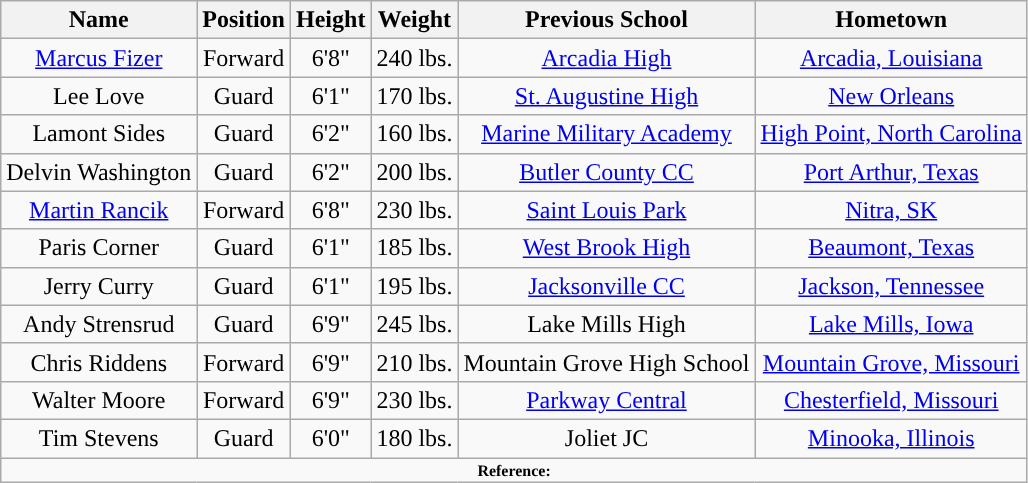<table class="wikitable" style="text-align: center">
<tr align=center>
<th>Name</th>
<th>Position</th>
<th>Height</th>
<th>Weight</th>
<th>Previous School</th>
<th>Hometown</th>
</tr>
<tr>
<td><a href='#'>Marcus Fizer</a></td>
<td>Forward</td>
<td>6'8"</td>
<td>240 lbs.</td>
<td><a href='#'>Arcadia High</a></td>
<td><a href='#'>Arcadia, Louisiana</a></td>
</tr>
<tr>
<td>Lee Love</td>
<td>Guard</td>
<td>6'1"</td>
<td>170 lbs.</td>
<td><a href='#'>St. Augustine High</a></td>
<td><a href='#'>New Orleans</a></td>
</tr>
<tr>
<td>Lamont Sides</td>
<td>Guard</td>
<td>6'2"</td>
<td>160 lbs.</td>
<td><a href='#'>Marine Military Academy</a></td>
<td><a href='#'>High Point, North Carolina</a></td>
</tr>
<tr>
<td>Delvin Washington</td>
<td>Guard</td>
<td>6'2"</td>
<td>200 lbs.</td>
<td><a href='#'>Butler County CC</a></td>
<td><a href='#'>Port Arthur, Texas</a></td>
</tr>
<tr>
<td><a href='#'>Martin Rancik</a></td>
<td>Forward</td>
<td>6'8"</td>
<td>230 lbs.</td>
<td><a href='#'>Saint Louis Park</a></td>
<td><a href='#'>Nitra, SK</a></td>
</tr>
<tr>
<td>Paris Corner</td>
<td>Guard</td>
<td>6'1"</td>
<td>185 lbs.</td>
<td><a href='#'>West Brook High</a></td>
<td><a href='#'>Beaumont, Texas</a></td>
</tr>
<tr>
<td>Jerry Curry</td>
<td>Guard</td>
<td>6'1"</td>
<td>195 lbs.</td>
<td><a href='#'>Jacksonville CC</a></td>
<td><a href='#'>Jackson, Tennessee</a></td>
</tr>
<tr>
<td>Andy Strensrud</td>
<td>Guard</td>
<td>6'9"</td>
<td>245 lbs.</td>
<td>Lake Mills High</td>
<td><a href='#'>Lake Mills, Iowa</a></td>
</tr>
<tr>
<td>Chris Riddens</td>
<td>Forward</td>
<td>6'9"</td>
<td>210 lbs.</td>
<td>Mountain Grove High School</td>
<td><a href='#'>Mountain Grove, Missouri</a></td>
</tr>
<tr>
<td>Walter Moore</td>
<td>Forward</td>
<td>6'9"</td>
<td>230 lbs.</td>
<td><a href='#'>Parkway Central</a></td>
<td><a href='#'>Chesterfield, Missouri</a></td>
</tr>
<tr>
<td>Tim Stevens</td>
<td>Guard</td>
<td>6'0"</td>
<td>180 lbs.</td>
<td>Joliet JC</td>
<td><a href='#'>Minooka, Illinois</a></td>
</tr>
<tr>
<td colspan="6"  style="font-size:8pt; text-align:center;"><strong>Reference:</strong></td>
</tr>
</table>
